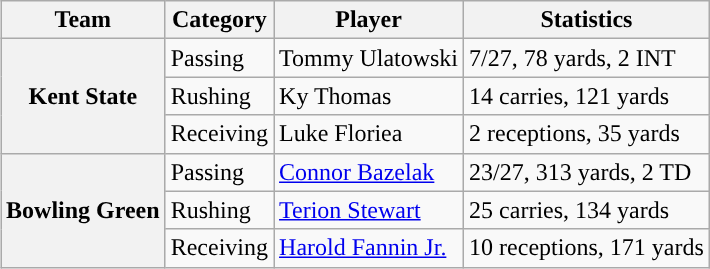<table class="wikitable" style="float:right">
<tr>
<th>Team</th>
<th>Category</th>
<th>Player</th>
<th>Statistics</th>
</tr>
<tr>
<th rowspan=3>Kent State</th>
<td>Passing</td>
<td>Tommy Ulatowski</td>
<td>7/27, 78 yards, 2 INT</td>
</tr>
<tr>
<td>Rushing</td>
<td>Ky Thomas</td>
<td>14 carries, 121 yards</td>
</tr>
<tr>
<td>Receiving</td>
<td>Luke Floriea</td>
<td>2 receptions, 35 yards</td>
</tr>
<tr>
<th rowspan=3>Bowling Green</th>
<td>Passing</td>
<td><a href='#'>Connor Bazelak</a></td>
<td>23/27, 313 yards, 2 TD</td>
</tr>
<tr>
<td>Rushing</td>
<td><a href='#'>Terion Stewart</a></td>
<td>25 carries, 134 yards</td>
</tr>
<tr>
<td>Receiving</td>
<td><a href='#'>Harold Fannin Jr.</a></td>
<td>10 receptions, 171 yards</td>
</tr>
</table>
